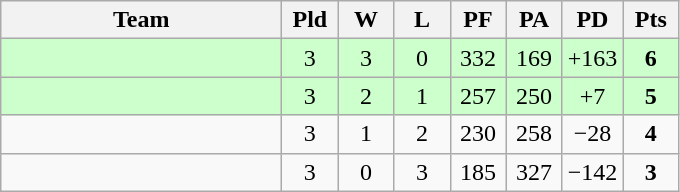<table class=wikitable style="text-align:center">
<tr>
<th width=180>Team</th>
<th width=30>Pld</th>
<th width=30>W</th>
<th width=30>L</th>
<th width=30>PF</th>
<th width=30>PA</th>
<th width=30>PD</th>
<th width=30>Pts</th>
</tr>
<tr align=center bgcolor="#ccffcc">
<td align=left></td>
<td>3</td>
<td>3</td>
<td>0</td>
<td>332</td>
<td>169</td>
<td>+163</td>
<td><strong>6</strong></td>
</tr>
<tr align=center bgcolor="#ccffcc">
<td align=left></td>
<td>3</td>
<td>2</td>
<td>1</td>
<td>257</td>
<td>250</td>
<td>+7</td>
<td><strong>5</strong></td>
</tr>
<tr align=center>
<td align=left></td>
<td>3</td>
<td>1</td>
<td>2</td>
<td>230</td>
<td>258</td>
<td>−28</td>
<td><strong>4</strong></td>
</tr>
<tr align=center>
<td align=left></td>
<td>3</td>
<td>0</td>
<td>3</td>
<td>185</td>
<td>327</td>
<td>−142</td>
<td><strong>3</strong></td>
</tr>
</table>
